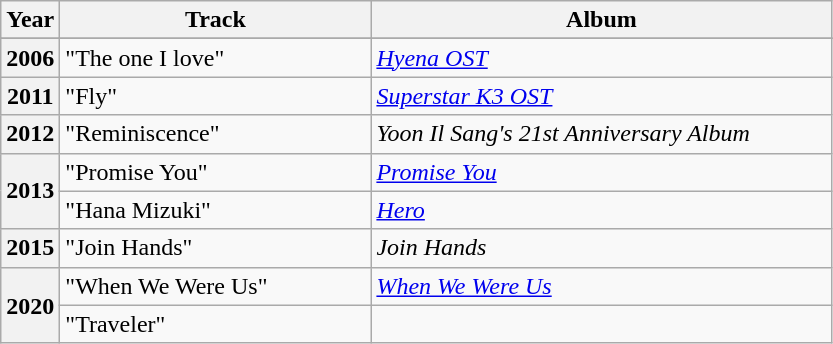<table class="wikitable">
<tr>
<th width="30">Year</th>
<th width="200">Track</th>
<th width="300">Album</th>
</tr>
<tr>
</tr>
<tr>
<th>2006</th>
<td>"The one I love"</td>
<td><em><a href='#'>Hyena OST</a></em></td>
</tr>
<tr>
<th>2011</th>
<td>"Fly"</td>
<td><em><a href='#'>Superstar K3 OST</a></em></td>
</tr>
<tr>
<th>2012</th>
<td>"Reminiscence"</td>
<td><em>Yoon Il Sang's 21st Anniversary Album</em></td>
</tr>
<tr>
<th rowspan=2>2013</th>
<td>"Promise You"</td>
<td><em><a href='#'>Promise You</a></em></td>
</tr>
<tr>
<td>"Hana Mizuki"</td>
<td><em><a href='#'>Hero</a></em></td>
</tr>
<tr>
<th>2015</th>
<td>"Join Hands"</td>
<td><em>Join Hands</em></td>
</tr>
<tr>
<th rowspan="2">2020</th>
<td>"When We Were Us"</td>
<td><em><a href='#'>When We Were Us</a></em></td>
</tr>
<tr>
<td>"Traveler"</td>
<td></td>
</tr>
</table>
